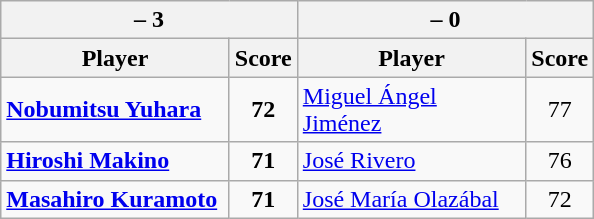<table class=wikitable>
<tr>
<th colspan=2> – 3</th>
<th colspan=2> – 0</th>
</tr>
<tr>
<th width=145>Player</th>
<th>Score</th>
<th width=145>Player</th>
<th>Score</th>
</tr>
<tr>
<td><strong><a href='#'>Nobumitsu Yuhara</a></strong></td>
<td align=center><strong>72</strong></td>
<td><a href='#'>Miguel Ángel Jiménez</a></td>
<td align=center>77</td>
</tr>
<tr>
<td><strong><a href='#'>Hiroshi Makino</a></strong></td>
<td align=center><strong>71</strong></td>
<td><a href='#'>José Rivero</a></td>
<td align=center>76</td>
</tr>
<tr>
<td><strong><a href='#'>Masahiro Kuramoto</a></strong></td>
<td align=center><strong>71</strong></td>
<td><a href='#'>José María Olazábal</a></td>
<td align=center>72</td>
</tr>
</table>
